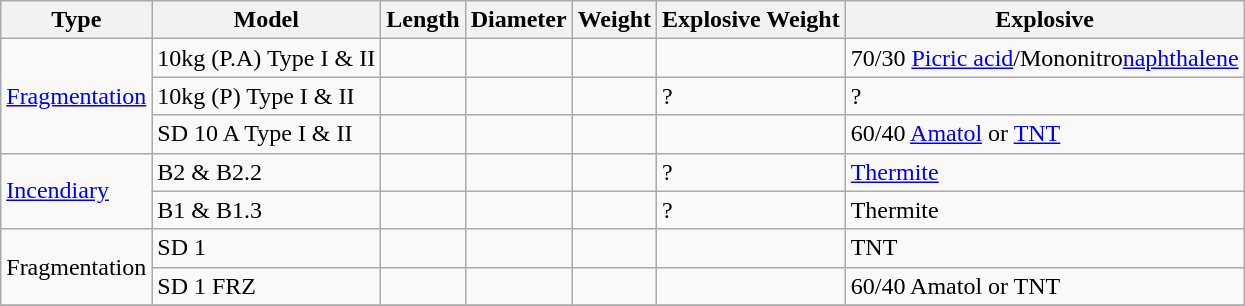<table class="wikitable">
<tr>
<th>Type</th>
<th>Model</th>
<th>Length</th>
<th>Diameter</th>
<th>Weight</th>
<th>Explosive Weight</th>
<th>Explosive</th>
</tr>
<tr>
<td rowspan="3"><a href='#'>Fragmentation</a></td>
<td>10kg (P.A) Type I & II</td>
<td></td>
<td></td>
<td></td>
<td></td>
<td>70/30 <a href='#'>Picric acid</a>/Mononitro<a href='#'>naphthalene</a></td>
</tr>
<tr>
<td>10kg (P) Type I & II</td>
<td></td>
<td></td>
<td></td>
<td>?</td>
<td>?</td>
</tr>
<tr>
<td>SD 10 A Type I & II</td>
<td></td>
<td></td>
<td></td>
<td></td>
<td>60/40 <a href='#'>Amatol</a> or <a href='#'>TNT</a></td>
</tr>
<tr>
<td rowspan="2"><a href='#'>Incendiary</a></td>
<td>B2 & B2.2</td>
<td></td>
<td></td>
<td></td>
<td>?</td>
<td><a href='#'>Thermite</a></td>
</tr>
<tr>
<td>B1 & B1.3</td>
<td></td>
<td></td>
<td></td>
<td>?</td>
<td>Thermite</td>
</tr>
<tr>
<td rowspan="2">Fragmentation</td>
<td>SD 1</td>
<td></td>
<td></td>
<td></td>
<td></td>
<td>TNT</td>
</tr>
<tr>
<td>SD 1 FRZ</td>
<td></td>
<td></td>
<td></td>
<td></td>
<td>60/40 Amatol or TNT</td>
</tr>
<tr>
</tr>
</table>
